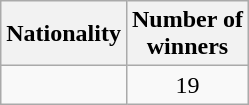<table class="sortable wikitable">
<tr>
<th>Nationality</th>
<th>Number of<br>winners</th>
</tr>
<tr>
<td></td>
<td align=center>19</td>
</tr>
</table>
